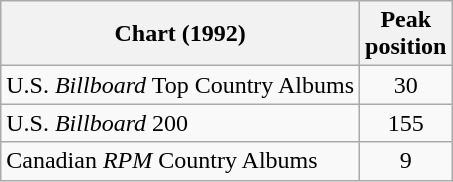<table class="wikitable">
<tr>
<th>Chart (1992)</th>
<th>Peak<br>position</th>
</tr>
<tr>
<td>U.S. <em>Billboard</em> Top Country Albums</td>
<td align="center">30</td>
</tr>
<tr>
<td>U.S. <em>Billboard</em> 200</td>
<td align="center">155</td>
</tr>
<tr>
<td>Canadian <em>RPM</em> Country Albums</td>
<td align="center">9</td>
</tr>
</table>
